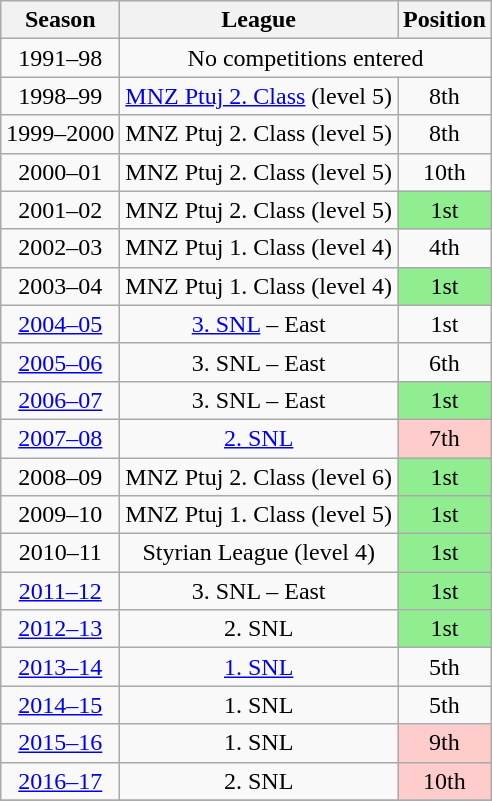<table class="wikitable" style="text-align: center">
<tr>
<th>Season</th>
<th>League</th>
<th>Position</th>
</tr>
<tr>
<td>1991–98</td>
<td colspan="2">No competitions entered</td>
</tr>
<tr>
<td>1998–99</td>
<td><a href='#'>MNZ Ptuj 2. Class</a> (level 5)</td>
<td>8th</td>
</tr>
<tr>
<td>1999–2000</td>
<td>MNZ Ptuj 2. Class (level 5)</td>
<td>8th</td>
</tr>
<tr>
<td>2000–01</td>
<td>MNZ Ptuj 2. Class (level 5)</td>
<td>10th</td>
</tr>
<tr>
<td>2001–02</td>
<td>MNZ Ptuj 2. Class (level 5)</td>
<td style="background: #90EE90;">1st</td>
</tr>
<tr>
<td>2002–03</td>
<td>MNZ Ptuj 1. Class (level 4)</td>
<td>4th</td>
</tr>
<tr>
<td>2003–04</td>
<td>MNZ Ptuj 1. Class (level 4)</td>
<td style="background: #90EE90;">1st</td>
</tr>
<tr>
<td><a href='#'>2004–05</a></td>
<td><a href='#'>3. SNL</a> – East</td>
<td>1st</td>
</tr>
<tr>
<td><a href='#'>2005–06</a></td>
<td>3. SNL – East</td>
<td>6th</td>
</tr>
<tr>
<td><a href='#'>2006–07</a></td>
<td>3. SNL – East</td>
<td style="background: #90EE90;">1st</td>
</tr>
<tr>
<td><a href='#'>2007–08</a></td>
<td><a href='#'>2. SNL</a></td>
<td style="background: #FFCCCC;">7th</td>
</tr>
<tr>
<td>2008–09</td>
<td>MNZ Ptuj 2. Class (level 6)</td>
<td style="background: #90EE90;">1st</td>
</tr>
<tr>
<td>2009–10</td>
<td>MNZ Ptuj 1. Class (level 5)</td>
<td style="background: #90EE90;">1st</td>
</tr>
<tr>
<td>2010–11</td>
<td>Styrian League (level 4)</td>
<td style="background: #90EE90;">1st</td>
</tr>
<tr>
<td><a href='#'>2011–12</a></td>
<td>3. SNL – East</td>
<td style="background: #90EE90;">1st</td>
</tr>
<tr>
<td><a href='#'>2012–13</a></td>
<td>2. SNL</td>
<td style="background: #90EE90;">1st</td>
</tr>
<tr>
<td><a href='#'>2013–14</a></td>
<td><a href='#'>1. SNL</a></td>
<td>5th</td>
</tr>
<tr>
<td><a href='#'>2014–15</a></td>
<td>1. SNL</td>
<td>5th</td>
</tr>
<tr>
<td><a href='#'>2015–16</a></td>
<td>1. SNL</td>
<td style="background: #FFCCCC;">9th</td>
</tr>
<tr>
<td><a href='#'>2016–17</a></td>
<td>2. SNL</td>
<td style="background: #FFCCCC;">10th</td>
</tr>
<tr>
</tr>
</table>
